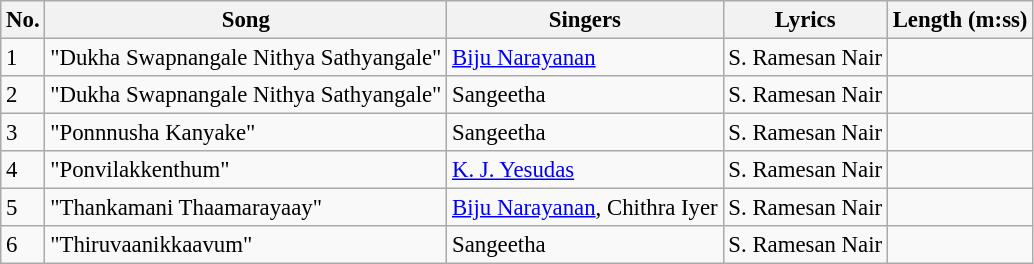<table class="wikitable" style="font-size:95%;">
<tr>
<th>No.</th>
<th>Song</th>
<th>Singers</th>
<th>Lyrics</th>
<th>Length (m:ss)</th>
</tr>
<tr>
<td>1</td>
<td>"Dukha Swapnangale Nithya Sathyangale"</td>
<td><a href='#'>Biju Narayanan</a></td>
<td>S. Ramesan Nair</td>
<td></td>
</tr>
<tr>
<td>2</td>
<td>"Dukha Swapnangale Nithya Sathyangale"</td>
<td>Sangeetha</td>
<td>S. Ramesan Nair</td>
<td></td>
</tr>
<tr>
<td>3</td>
<td>"Ponnnusha Kanyake"</td>
<td>Sangeetha</td>
<td>S. Ramesan Nair</td>
<td></td>
</tr>
<tr>
<td>4</td>
<td>"Ponvilakkenthum"</td>
<td><a href='#'>K. J. Yesudas</a></td>
<td>S. Ramesan Nair</td>
<td></td>
</tr>
<tr>
<td>5</td>
<td>"Thankamani Thaamarayaay"</td>
<td><a href='#'>Biju Narayanan</a>, Chithra Iyer</td>
<td>S. Ramesan Nair</td>
<td></td>
</tr>
<tr>
<td>6</td>
<td>"Thiruvaanikkaavum"</td>
<td>Sangeetha</td>
<td>S. Ramesan Nair</td>
<td></td>
</tr>
</table>
